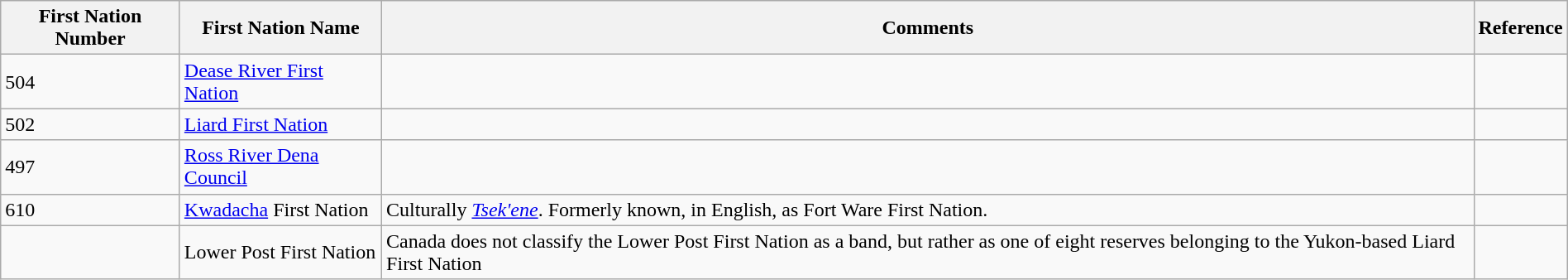<table class="wikitable" width=100%>
<tr>
<th>First Nation Number</th>
<th>First Nation Name</th>
<th>Comments</th>
<th>Reference</th>
</tr>
<tr>
<td>504</td>
<td><a href='#'>Dease River First Nation</a></td>
<td></td>
<td></td>
</tr>
<tr>
<td>502</td>
<td><a href='#'>Liard First Nation</a></td>
<td></td>
<td></td>
</tr>
<tr>
<td>497</td>
<td><a href='#'>Ross River Dena Council</a></td>
<td></td>
<td></td>
</tr>
<tr>
<td>610</td>
<td><a href='#'>Kwadacha</a> First Nation</td>
<td>Culturally <em><a href='#'>Tsek'ene</a></em>. Formerly known, in English, as Fort Ware First Nation.</td>
<td></td>
</tr>
<tr>
<td></td>
<td>Lower Post First Nation</td>
<td>Canada does not classify the Lower Post First Nation as a band, but rather as one of eight reserves belonging to the Yukon-based Liard First Nation </td>
<td></td>
</tr>
</table>
